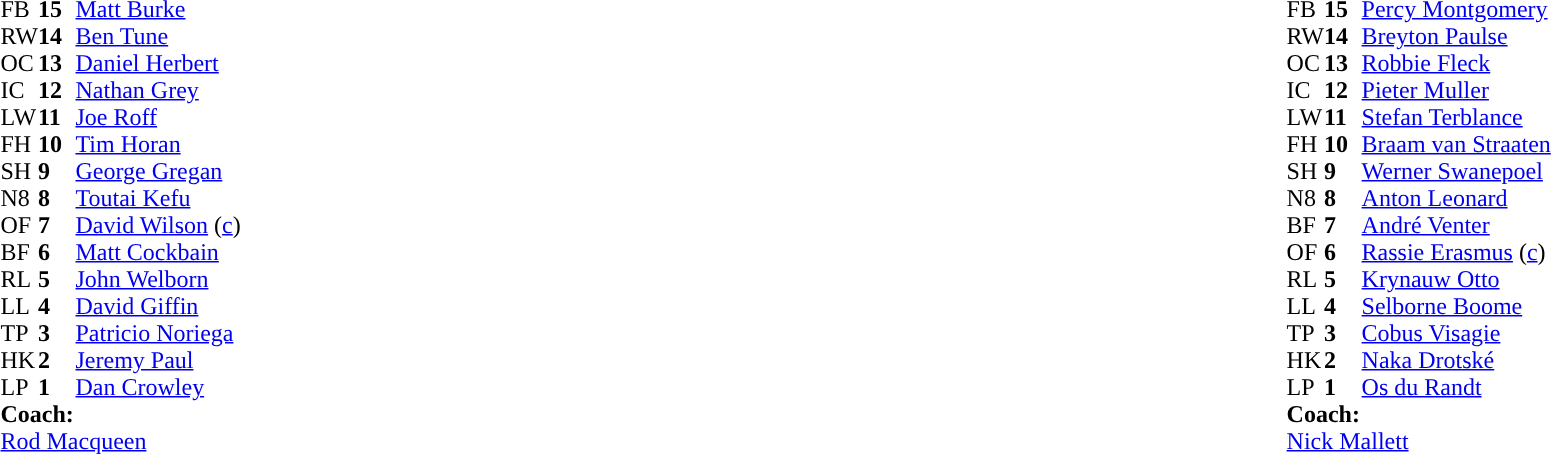<table style="width:100%">
<tr>
<td style="vertical-align:top;width:50%"><br><table cellspacing="0" cellpadding="0">
<tr>
<th width="25"></th>
<th width="25"></th>
</tr>
<tr>
<td>FB</td>
<td><strong>15</strong></td>
<td><a href='#'>Matt Burke</a></td>
</tr>
<tr>
<td>RW</td>
<td><strong>14</strong></td>
<td><a href='#'>Ben Tune</a></td>
</tr>
<tr>
<td>OC</td>
<td><strong>13</strong></td>
<td><a href='#'>Daniel Herbert</a></td>
</tr>
<tr>
<td>IC</td>
<td><strong>12</strong></td>
<td><a href='#'>Nathan Grey</a></td>
</tr>
<tr>
<td>LW</td>
<td><strong>11</strong></td>
<td><a href='#'>Joe Roff</a></td>
</tr>
<tr>
<td>FH</td>
<td><strong>10</strong></td>
<td><a href='#'>Tim Horan</a></td>
</tr>
<tr>
<td>SH</td>
<td><strong>9</strong></td>
<td><a href='#'>George Gregan</a></td>
</tr>
<tr>
<td>N8</td>
<td><strong>8</strong></td>
<td><a href='#'>Toutai Kefu</a></td>
</tr>
<tr>
<td>OF</td>
<td><strong>7</strong></td>
<td><a href='#'>David Wilson</a> (<a href='#'>c</a>)</td>
</tr>
<tr>
<td>BF</td>
<td><strong>6</strong></td>
<td><a href='#'>Matt Cockbain</a></td>
</tr>
<tr>
<td>RL</td>
<td><strong>5</strong></td>
<td><a href='#'>John Welborn</a></td>
</tr>
<tr>
<td>LL</td>
<td><strong>4</strong></td>
<td><a href='#'>David Giffin</a></td>
</tr>
<tr>
<td>TP</td>
<td><strong>3</strong></td>
<td><a href='#'>Patricio Noriega</a></td>
</tr>
<tr>
<td>HK</td>
<td><strong>2</strong></td>
<td><a href='#'>Jeremy Paul</a></td>
</tr>
<tr>
<td>LP</td>
<td><strong>1</strong></td>
<td><a href='#'>Dan Crowley</a></td>
</tr>
<tr>
<td colspan="3"><strong>Coach:</strong></td>
</tr>
<tr>
<td colspan="3"> <a href='#'>Rod Macqueen</a></td>
</tr>
</table>
</td>
<td style="vertical-align:top"></td>
<td style="vertical-align:top;width:50%"><br><table cellspacing="0" cellpadding="0" style="margin:auto">
<tr>
<th width="25"></th>
<th width="25"></th>
</tr>
<tr>
<td>FB</td>
<td><strong>15</strong></td>
<td><a href='#'>Percy Montgomery</a></td>
</tr>
<tr>
<td>RW</td>
<td><strong>14</strong></td>
<td><a href='#'>Breyton Paulse</a></td>
</tr>
<tr>
<td>OC</td>
<td><strong>13</strong></td>
<td><a href='#'>Robbie Fleck</a></td>
</tr>
<tr>
<td>IC</td>
<td><strong>12</strong></td>
<td><a href='#'>Pieter Muller</a></td>
</tr>
<tr>
<td>LW</td>
<td><strong>11</strong></td>
<td><a href='#'>Stefan Terblance</a></td>
</tr>
<tr>
<td>FH</td>
<td><strong>10</strong></td>
<td><a href='#'>Braam van Straaten</a></td>
</tr>
<tr>
<td>SH</td>
<td><strong>9</strong></td>
<td><a href='#'>Werner Swanepoel</a></td>
</tr>
<tr>
<td>N8</td>
<td><strong>8</strong></td>
<td><a href='#'>Anton Leonard</a></td>
</tr>
<tr>
<td>BF</td>
<td><strong>7</strong></td>
<td><a href='#'>André Venter</a></td>
</tr>
<tr>
<td>OF</td>
<td><strong>6</strong></td>
<td><a href='#'>Rassie Erasmus</a> (<a href='#'>c</a>)</td>
</tr>
<tr>
<td>RL</td>
<td><strong>5</strong></td>
<td><a href='#'>Krynauw Otto</a></td>
</tr>
<tr>
<td>LL</td>
<td><strong>4</strong></td>
<td><a href='#'>Selborne Boome</a></td>
</tr>
<tr>
<td>TP</td>
<td><strong>3</strong></td>
<td><a href='#'>Cobus Visagie</a></td>
</tr>
<tr>
<td>HK</td>
<td><strong>2</strong></td>
<td><a href='#'>Naka Drotské</a></td>
</tr>
<tr>
<td>LP</td>
<td><strong>1</strong></td>
<td><a href='#'>Os du Randt</a></td>
</tr>
<tr>
<td colspan="3"><strong>Coach:</strong></td>
</tr>
<tr>
<td colspan="3"> <a href='#'>Nick Mallett</a></td>
</tr>
</table>
</td>
</tr>
</table>
